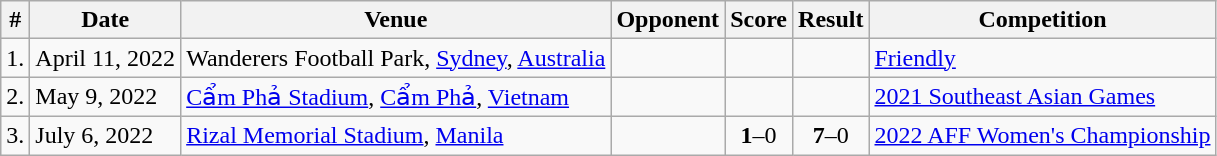<table class="wikitable">
<tr>
<th>#</th>
<th>Date</th>
<th>Venue</th>
<th>Opponent</th>
<th>Score</th>
<th>Result</th>
<th>Competition</th>
</tr>
<tr>
<td>1.</td>
<td>April 11, 2022</td>
<td>Wanderers Football Park, <a href='#'>Sydney</a>, <a href='#'>Australia</a></td>
<td></td>
<td></td>
<td></td>
<td><a href='#'>Friendly</a></td>
</tr>
<tr>
<td>2.</td>
<td>May 9, 2022</td>
<td><a href='#'>Cẩm Phả Stadium</a>, <a href='#'>Cẩm Phả</a>, <a href='#'>Vietnam</a></td>
<td></td>
<td></td>
<td></td>
<td><a href='#'>2021 Southeast Asian Games</a></td>
</tr>
<tr>
<td>3.</td>
<td>July 6, 2022</td>
<td><a href='#'>Rizal Memorial Stadium</a>, <a href='#'>Manila</a></td>
<td></td>
<td style="text-align:center;"><strong>1</strong>–0</td>
<td style="text-align:center;"><strong>7</strong>–0</td>
<td><a href='#'>2022 AFF Women's Championship</a></td>
</tr>
</table>
